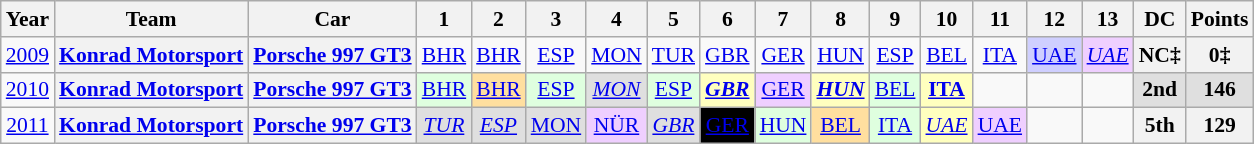<table class="wikitable" style="text-align:center; font-size:90%">
<tr>
<th>Year</th>
<th>Team</th>
<th>Car</th>
<th>1</th>
<th>2</th>
<th>3</th>
<th>4</th>
<th>5</th>
<th>6</th>
<th>7</th>
<th>8</th>
<th>9</th>
<th>10</th>
<th>11</th>
<th>12</th>
<th>13</th>
<th>DC</th>
<th>Points</th>
</tr>
<tr>
<td><a href='#'>2009</a></td>
<th><a href='#'>Konrad Motorsport</a></th>
<th><a href='#'>Porsche 997 GT3</a></th>
<td><a href='#'>BHR</a></td>
<td><a href='#'>BHR</a></td>
<td><a href='#'>ESP</a></td>
<td><a href='#'>MON</a></td>
<td><a href='#'>TUR</a></td>
<td><a href='#'>GBR</a></td>
<td><a href='#'>GER</a></td>
<td><a href='#'>HUN</a></td>
<td><a href='#'>ESP</a></td>
<td><a href='#'>BEL</a></td>
<td><a href='#'>ITA</a></td>
<td style="background:#CFCFFF;"><a href='#'>UAE</a><br></td>
<td style="background:#EFCFFF;"><em><a href='#'>UAE</a></em><br></td>
<th>NC‡</th>
<th>0‡</th>
</tr>
<tr>
<td><a href='#'>2010</a></td>
<th><a href='#'>Konrad Motorsport</a></th>
<th><a href='#'>Porsche 997 GT3</a></th>
<td style="background:#DFFFDF;"><a href='#'>BHR</a><br></td>
<td style="background:#FFDF9F;"><a href='#'>BHR</a><br></td>
<td style="background:#DFFFDF;"><a href='#'>ESP</a><br></td>
<td style="background:#DFDFDF;"><em><a href='#'>MON</a></em><br></td>
<td style="background:#DFFFDF;"><a href='#'>ESP</a><br></td>
<td style="background:#FFFFBF;"><strong><em><a href='#'>GBR</a></em></strong><br></td>
<td style="background:#EFCFFF;"><a href='#'>GER</a><br></td>
<td style="background:#FFFFBF;"><strong><em><a href='#'>HUN</a></em></strong><br></td>
<td style="background:#DFFFDF;"><a href='#'>BEL</a><br></td>
<td style="background:#FFFFBF;"><strong><a href='#'>ITA</a></strong><br></td>
<td></td>
<td></td>
<td></td>
<td style="background:#DFDFDF;"><strong>2nd</strong></td>
<td style="background:#DFDFDF;"><strong>146</strong></td>
</tr>
<tr>
<td><a href='#'>2011</a></td>
<th><a href='#'>Konrad Motorsport</a></th>
<th><a href='#'>Porsche 997 GT3</a></th>
<td style="background:#DFDFDF;"><em><a href='#'>TUR</a></em><br></td>
<td style="background:#DFDFDF;"><em><a href='#'>ESP</a></em><br></td>
<td style="background:#DFDFDF;"><a href='#'>MON</a><br></td>
<td style="background:#EFCFFF;"><a href='#'>NÜR</a><br></td>
<td style="background:#DFDFDF;"><em><a href='#'>GBR</a></em><br></td>
<td style="background:#000000; color:white"><a href='#'><span>GER</span></a><br></td>
<td style="background:#DFFFDF;"><a href='#'>HUN</a><br></td>
<td style="background:#FFDF9F;"><a href='#'>BEL</a><br></td>
<td style="background:#DFFFDF;"><a href='#'>ITA</a><br></td>
<td style="background:#FFFFBF;"><em><a href='#'>UAE</a></em><br></td>
<td style="background:#EFCFFF;"><a href='#'>UAE</a><br></td>
<td></td>
<td></td>
<th>5th</th>
<th>129</th>
</tr>
</table>
